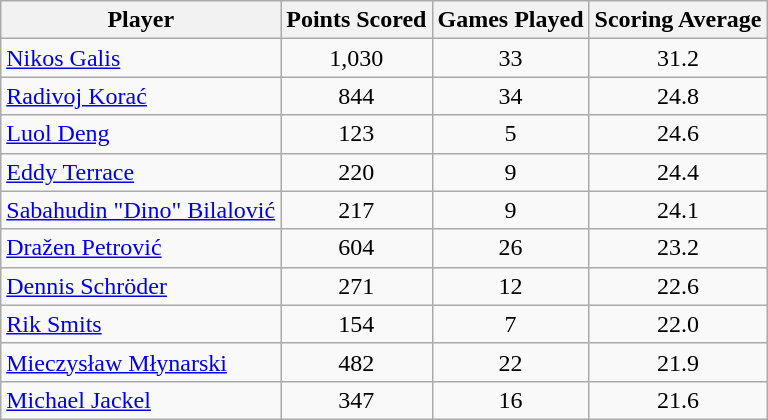<table class="sortable wikitable" style="text-align:center">
<tr>
<th scope="col">Player</th>
<th scope="col">Points Scored</th>
<th scope="col">Games Played</th>
<th scope="col">Scoring Average</th>
</tr>
<tr>
<td style="text-align:left"> <a href='#'>Nikos Galis</a></td>
<td>1,030</td>
<td>33</td>
<td>31.2</td>
</tr>
<tr>
<td style="text-align:left"> <a href='#'>Radivoj Korać</a></td>
<td>844</td>
<td>34</td>
<td>24.8</td>
</tr>
<tr>
<td style="text-align:left"> <a href='#'>Luol Deng</a></td>
<td>123</td>
<td>5</td>
<td>24.6</td>
</tr>
<tr>
<td style="text-align:left"> <a href='#'>Eddy Terrace</a></td>
<td>220</td>
<td>9</td>
<td>24.4</td>
</tr>
<tr>
<td style="text-align:left"> <a href='#'>Sabahudin "Dino" Bilalović</a></td>
<td>217</td>
<td>9</td>
<td>24.1</td>
</tr>
<tr>
<td style="text-align:left"> <a href='#'>Dražen Petrović</a></td>
<td>604</td>
<td>26</td>
<td>23.2</td>
</tr>
<tr>
<td style="text-align:left"> <a href='#'>Dennis Schröder</a></td>
<td>271</td>
<td>12</td>
<td>22.6</td>
</tr>
<tr>
<td style="text-align:left"> <a href='#'>Rik Smits</a></td>
<td>154</td>
<td>7</td>
<td>22.0</td>
</tr>
<tr>
<td style="text-align:left"> <a href='#'>Mieczysław Młynarski</a></td>
<td>482</td>
<td>22</td>
<td>21.9</td>
</tr>
<tr>
<td style="text-align:left"> <a href='#'>Michael Jackel</a></td>
<td>347</td>
<td>16</td>
<td>21.6</td>
</tr>
</table>
